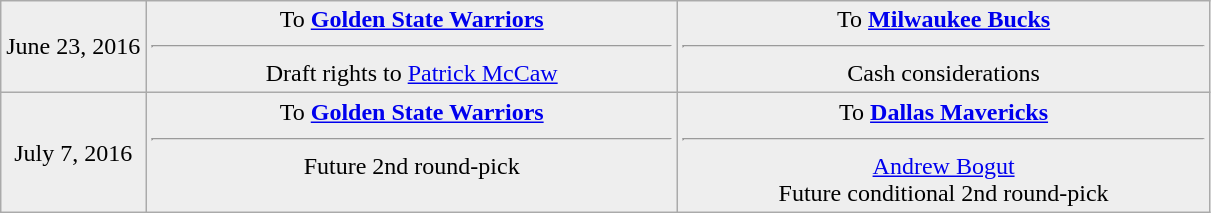<table class="wikitable sortable sortable" style="text-align: center">
<tr style="background:#eee;">
<td style="width:12%">June 23, 2016</td>
<td style="width:44%; vertical-align:top;">To <strong><a href='#'>Golden State Warriors</a></strong><hr>Draft rights to <a href='#'>Patrick McCaw</a></td>
<td style="width:44%; vertical-align:top;">To <strong><a href='#'>Milwaukee Bucks</a></strong><hr>Cash considerations</td>
</tr>
<tr style="background:#eee;">
<td style="width:12%">July 7, 2016</td>
<td style="width:44%; vertical-align:top;">To <strong><a href='#'>Golden State Warriors</a></strong><hr>Future 2nd round-pick</td>
<td style="width:44%; vertical-align:top;">To <strong><a href='#'>Dallas Mavericks</a></strong><hr><a href='#'>Andrew Bogut</a><br>Future conditional 2nd round-pick</td>
</tr>
</table>
